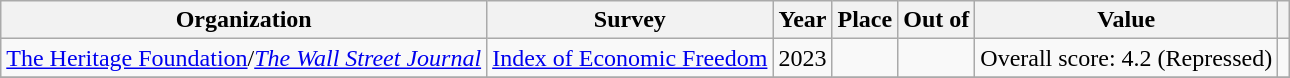<table class="wikitable sortable" style="text-align:left">
<tr>
<th>Organization</th>
<th>Survey</th>
<th>Year</th>
<th>Place</th>
<th>Out of</th>
<th>Value</th>
<th></th>
</tr>
<tr>
<td><a href='#'>The Heritage Foundation</a>/<em><a href='#'>The Wall Street Journal</a></em></td>
<td><a href='#'>Index of Economic Freedom</a></td>
<td>2023</td>
<td></td>
<td></td>
<td>Overall score: 4.2 (Repressed)</td>
<td></td>
</tr>
<tr>
</tr>
</table>
